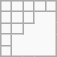<table class="wikitable">
<tr>
<td></td>
<td></td>
<td></td>
<td></td>
<td></td>
</tr>
<tr>
<td></td>
<td></td>
<td></td>
</tr>
<tr>
<td></td>
<td></td>
</tr>
<tr>
<td></td>
</tr>
<tr>
<td></td>
</tr>
</table>
